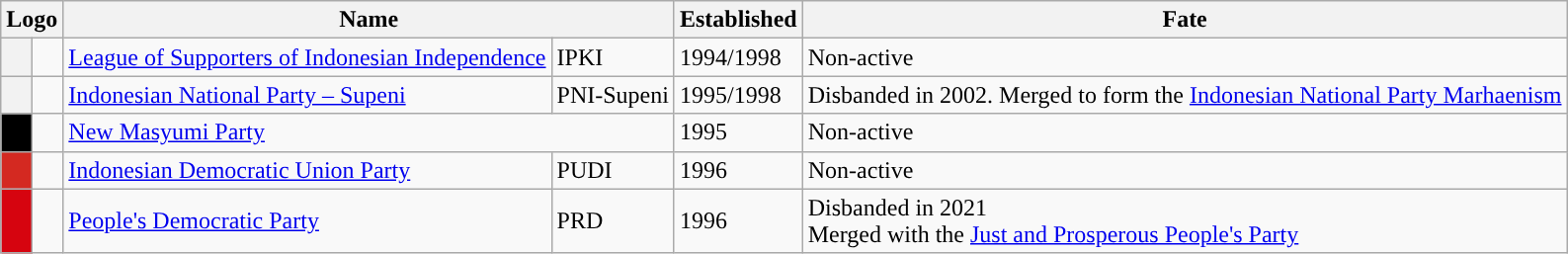<table class="wikitable sortable">
<tr>
<th colspan="2" scope="col" class="unsortable">Logo</th>
<th colspan="2" width="250">Name</th>
<th scope="col">Established</th>
<th>Fate</th>
</tr>
<tr>
<th style="background-color:"></th>
<td></td>
<td scope="row"><a href='#'>League of Supporters of Indonesian Independence</a> <br></td>
<td>IPKI</td>
<td>1994/1998</td>
<td>Non-active</td>
</tr>
<tr>
<th style="background-color:"></th>
<td></td>
<td scope="row"><a href='#'>Indonesian National Party – Supeni</a> <br></td>
<td>PNI-Supeni</td>
<td>1995/1998</td>
<td>Disbanded in 2002. Merged to form the <a href='#'>Indonesian National Party Marhaenism</a></td>
</tr>
<tr>
<th style="background-color:#000000"></th>
<td></td>
<td colspan="2" scope="row"><a href='#'>New Masyumi Party</a><br></td>
<td>1995</td>
<td>Non-active</td>
</tr>
<tr>
<th style="background-color:#d42921"></th>
<td></td>
<td scope="row"><a href='#'>Indonesian Democratic Union Party</a><br></td>
<td>PUDI</td>
<td>1996</td>
<td>Non-active</td>
</tr>
<tr>
<th style="background-color:#D6040F"></th>
<td></td>
<td scope="row"><a href='#'>People's Democratic Party</a><br></td>
<td>PRD</td>
<td>1996</td>
<td>Disbanded in 2021<br>Merged with the <a href='#'>Just and Prosperous People's Party</a></td>
</tr>
</table>
